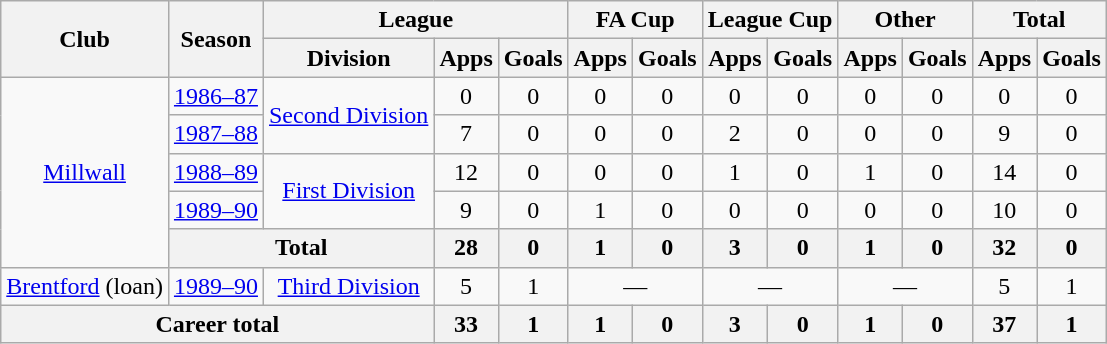<table class="wikitable" style="text-align: center;">
<tr>
<th rowspan="2">Club</th>
<th rowspan="2">Season</th>
<th colspan="3">League</th>
<th colspan="2">FA Cup</th>
<th colspan="2">League Cup</th>
<th colspan="2">Other</th>
<th colspan="2">Total</th>
</tr>
<tr>
<th>Division</th>
<th>Apps</th>
<th>Goals</th>
<th>Apps</th>
<th>Goals</th>
<th>Apps</th>
<th>Goals</th>
<th>Apps</th>
<th>Goals</th>
<th>Apps</th>
<th>Goals</th>
</tr>
<tr>
<td rowspan="5"><a href='#'>Millwall</a></td>
<td><a href='#'>1986–87</a></td>
<td rowspan="2"><a href='#'>Second Division</a></td>
<td>0</td>
<td>0</td>
<td>0</td>
<td>0</td>
<td>0</td>
<td>0</td>
<td>0</td>
<td>0</td>
<td>0</td>
<td>0</td>
</tr>
<tr>
<td><a href='#'>1987–88</a></td>
<td>7</td>
<td>0</td>
<td>0</td>
<td>0</td>
<td>2</td>
<td>0</td>
<td>0</td>
<td>0</td>
<td>9</td>
<td>0</td>
</tr>
<tr>
<td><a href='#'>1988–89</a></td>
<td rowspan="2"><a href='#'>First Division</a></td>
<td>12</td>
<td>0</td>
<td>0</td>
<td>0</td>
<td>1</td>
<td>0</td>
<td>1</td>
<td>0</td>
<td>14</td>
<td>0</td>
</tr>
<tr>
<td><a href='#'>1989–90</a></td>
<td>9</td>
<td>0</td>
<td>1</td>
<td>0</td>
<td>0</td>
<td>0</td>
<td>0</td>
<td>0</td>
<td>10</td>
<td>0</td>
</tr>
<tr>
<th colspan="2">Total</th>
<th>28</th>
<th>0</th>
<th>1</th>
<th>0</th>
<th>3</th>
<th>0</th>
<th>1</th>
<th>0</th>
<th>32</th>
<th>0</th>
</tr>
<tr>
<td><a href='#'>Brentford</a> (loan)</td>
<td><a href='#'>1989–90</a></td>
<td><a href='#'>Third Division</a></td>
<td>5</td>
<td>1</td>
<td colspan="2">—</td>
<td colspan="2">—</td>
<td colspan="2">—</td>
<td>5</td>
<td>1</td>
</tr>
<tr>
<th colspan="3">Career total</th>
<th>33</th>
<th>1</th>
<th>1</th>
<th>0</th>
<th>3</th>
<th>0</th>
<th>1</th>
<th>0</th>
<th>37</th>
<th>1</th>
</tr>
</table>
